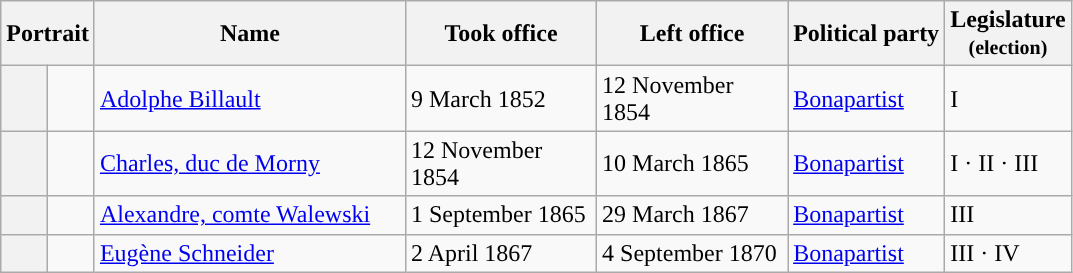<table class="wikitable">
<tr>
<th colspan=2>Portrait</th>
<th width=200>Name</th>
<th width=120>Took office</th>
<th width=120>Left office</th>
<th>Political party</th>
<th>Legislature<br><small>(election)</small></th>
</tr>
<tr>
<th style="background:"></th>
<td></td>
<td><a href='#'>Adolphe Billault</a></td>
<td>9 March 1852</td>
<td>12 November 1854</td>
<td><a href='#'>Bonapartist</a></td>
<td>I</td>
</tr>
<tr>
<th style="background:"></th>
<td></td>
<td><a href='#'>Charles, duc de Morny</a></td>
<td>12 November 1854</td>
<td>10 March 1865</td>
<td><a href='#'>Bonapartist</a></td>
<td>I · II · III</td>
</tr>
<tr>
<th style="background:"></th>
<td></td>
<td><a href='#'>Alexandre, comte Walewski</a></td>
<td>1 September 1865</td>
<td>29 March 1867</td>
<td><a href='#'>Bonapartist</a></td>
<td>III</td>
</tr>
<tr>
<th style="background:"></th>
<td></td>
<td><a href='#'>Eugène Schneider</a></td>
<td>2 April 1867</td>
<td>4 September 1870</td>
<td><a href='#'>Bonapartist</a></td>
<td>III · IV</td>
</tr>
</table>
